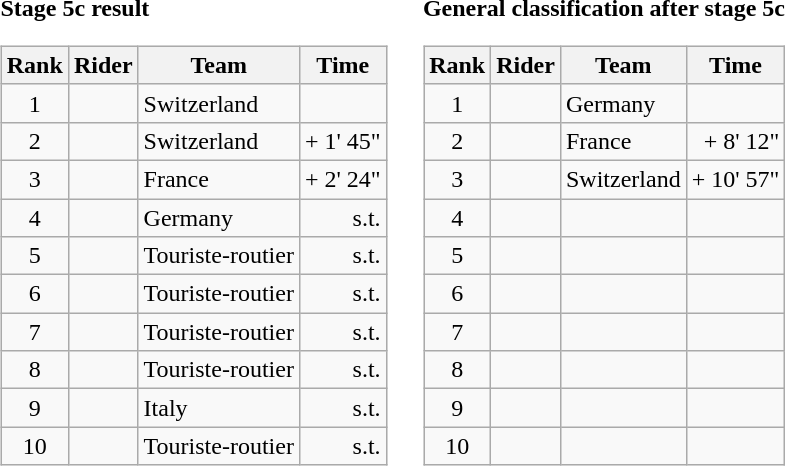<table>
<tr>
<td><strong>Stage 5c result</strong><br><table class="wikitable">
<tr>
<th scope="col">Rank</th>
<th scope="col">Rider</th>
<th scope="col">Team</th>
<th scope="col">Time</th>
</tr>
<tr>
<td style="text-align:center;">1</td>
<td></td>
<td>Switzerland</td>
<td style="text-align:right;"></td>
</tr>
<tr>
<td style="text-align:center;">2</td>
<td></td>
<td>Switzerland</td>
<td style="text-align:right;">+ 1' 45"</td>
</tr>
<tr>
<td style="text-align:center;">3</td>
<td></td>
<td>France</td>
<td style="text-align:right;">+ 2' 24"</td>
</tr>
<tr>
<td style="text-align:center;">4</td>
<td></td>
<td>Germany</td>
<td style="text-align:right;">s.t.</td>
</tr>
<tr>
<td style="text-align:center;">5</td>
<td></td>
<td>Touriste-routier</td>
<td style="text-align:right;">s.t.</td>
</tr>
<tr>
<td style="text-align:center;">6</td>
<td></td>
<td>Touriste-routier</td>
<td style="text-align:right;">s.t.</td>
</tr>
<tr>
<td style="text-align:center;">7</td>
<td></td>
<td>Touriste-routier</td>
<td style="text-align:right;">s.t.</td>
</tr>
<tr>
<td style="text-align:center;">8</td>
<td></td>
<td>Touriste-routier</td>
<td style="text-align:right;">s.t.</td>
</tr>
<tr>
<td style="text-align:center;">9</td>
<td></td>
<td>Italy</td>
<td style="text-align:right;">s.t.</td>
</tr>
<tr>
<td style="text-align:center;">10</td>
<td></td>
<td>Touriste-routier</td>
<td style="text-align:right;">s.t.</td>
</tr>
</table>
</td>
<td></td>
<td><strong>General classification after stage 5c</strong><br><table class="wikitable">
<tr>
<th scope="col">Rank</th>
<th scope="col">Rider</th>
<th scope="col">Team</th>
<th scope="col">Time</th>
</tr>
<tr>
<td style="text-align:center;">1</td>
<td></td>
<td>Germany</td>
<td style="text-align:right;"></td>
</tr>
<tr>
<td style="text-align:center;">2</td>
<td></td>
<td>France</td>
<td style="text-align:right;">+ 8' 12"</td>
</tr>
<tr>
<td style="text-align:center;">3</td>
<td></td>
<td>Switzerland</td>
<td style="text-align:right;">+ 10' 57"</td>
</tr>
<tr>
<td style="text-align:center;">4</td>
<td></td>
<td></td>
<td></td>
</tr>
<tr>
<td style="text-align:center;">5</td>
<td></td>
<td></td>
<td></td>
</tr>
<tr>
<td style="text-align:center;">6</td>
<td></td>
<td></td>
<td></td>
</tr>
<tr>
<td style="text-align:center;">7</td>
<td></td>
<td></td>
<td></td>
</tr>
<tr>
<td style="text-align:center;">8</td>
<td></td>
<td></td>
<td></td>
</tr>
<tr>
<td style="text-align:center;">9</td>
<td></td>
<td></td>
<td></td>
</tr>
<tr>
<td style="text-align:center;">10</td>
<td></td>
<td></td>
<td></td>
</tr>
</table>
</td>
</tr>
</table>
